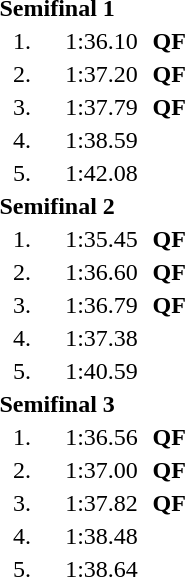<table style="text-align:center">
<tr>
<td colspan=4 align=left><strong>Semifinal 1</strong></td>
</tr>
<tr>
<td width=30>1.</td>
<td align=left></td>
<td width=60>1:36.10</td>
<td><strong>QF</strong></td>
</tr>
<tr>
<td>2.</td>
<td align=left></td>
<td>1:37.20</td>
<td><strong>QF</strong></td>
</tr>
<tr>
<td>3.</td>
<td align=left></td>
<td>1:37.79</td>
<td><strong>QF</strong></td>
</tr>
<tr>
<td>4.</td>
<td align=left></td>
<td>1:38.59</td>
<td></td>
</tr>
<tr>
<td>5.</td>
<td align=left></td>
<td>1:42.08</td>
<td></td>
</tr>
<tr>
<td colspan=4 align=left><strong>Semifinal 2</strong></td>
</tr>
<tr>
<td width=30>1.</td>
<td align=left></td>
<td width=60>1:35.45</td>
<td><strong>QF</strong></td>
</tr>
<tr>
<td>2.</td>
<td align=left></td>
<td>1:36.60</td>
<td><strong>QF</strong></td>
</tr>
<tr>
<td>3.</td>
<td align=left></td>
<td>1:36.79</td>
<td><strong>QF</strong></td>
</tr>
<tr>
<td>4.</td>
<td align=left></td>
<td>1:37.38</td>
<td></td>
</tr>
<tr>
<td>5.</td>
<td align=left></td>
<td>1:40.59</td>
<td></td>
</tr>
<tr>
<td colspan=4 align=left><strong>Semifinal 3</strong></td>
</tr>
<tr>
<td width=30>1.</td>
<td align=left></td>
<td width=60>1:36.56</td>
<td><strong>QF</strong></td>
</tr>
<tr>
<td>2.</td>
<td align=left></td>
<td>1:37.00</td>
<td><strong>QF</strong></td>
</tr>
<tr>
<td>3.</td>
<td align=left></td>
<td>1:37.82</td>
<td><strong>QF</strong></td>
</tr>
<tr>
<td>4.</td>
<td align=left></td>
<td>1:38.48</td>
<td></td>
</tr>
<tr>
<td>5.</td>
<td align=left></td>
<td>1:38.64</td>
<td></td>
</tr>
</table>
